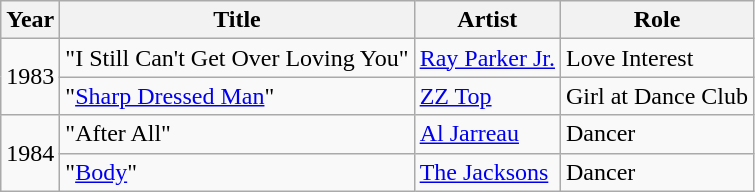<table class="wikitable sortable">
<tr>
<th>Year</th>
<th>Title</th>
<th>Artist</th>
<th>Role</th>
</tr>
<tr>
<td rowspan=2>1983</td>
<td>"I Still Can't Get Over Loving You"</td>
<td><a href='#'>Ray Parker Jr.</a></td>
<td>Love Interest</td>
</tr>
<tr>
<td>"<a href='#'>Sharp Dressed Man</a>"</td>
<td><a href='#'>ZZ Top</a></td>
<td>Girl at Dance Club</td>
</tr>
<tr>
<td rowspan=2>1984</td>
<td>"After All"</td>
<td><a href='#'>Al Jarreau</a></td>
<td>Dancer</td>
</tr>
<tr>
<td>"<a href='#'>Body</a>"</td>
<td><a href='#'>The Jacksons</a></td>
<td>Dancer</td>
</tr>
</table>
